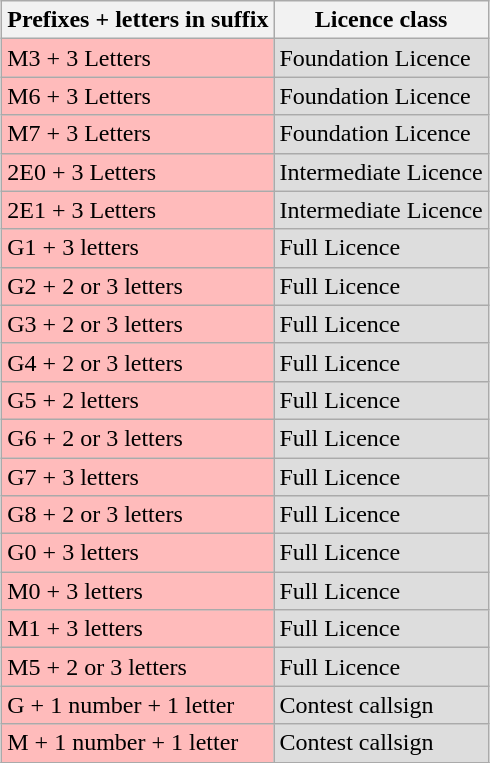<table class=wikitable style="margin: 1em auto 1em auto;">
<tr>
<th>Prefixes + letters in suffix</th>
<th>Licence class</th>
</tr>
<tr>
<td style="background:#ffbbbb;">M3 + 3 Letters</td>
<td style="background:#dddddd;">Foundation Licence</td>
</tr>
<tr>
<td style="background:#ffbbbb;">M6 + 3 Letters</td>
<td style="background:#dddddd;">Foundation Licence</td>
</tr>
<tr>
<td style="background:#ffbbbb;">M7 + 3 Letters</td>
<td style="background:#dddddd;">Foundation Licence</td>
</tr>
<tr>
<td style="background:#ffbbbb;">2E0 + 3 Letters</td>
<td style="background:#dddddd;">Intermediate Licence</td>
</tr>
<tr>
<td style="background:#ffbbbb;">2E1 + 3 Letters</td>
<td style="background:#dddddd;">Intermediate Licence</td>
</tr>
<tr>
<td style="background:#ffbbbb;">G1 + 3 letters</td>
<td style="background:#dddddd;">Full Licence</td>
</tr>
<tr>
<td style="background:#ffbbbb;">G2 + 2 or 3 letters</td>
<td style="background:#dddddd;">Full Licence</td>
</tr>
<tr>
<td style="background:#ffbbbb;">G3 + 2 or 3 letters</td>
<td style="background:#dddddd;">Full Licence</td>
</tr>
<tr>
<td style="background:#ffbbbb;">G4 + 2 or 3 letters</td>
<td style="background:#dddddd;">Full Licence</td>
</tr>
<tr>
<td style="background:#ffbbbb;">G5 + 2 letters</td>
<td style="background:#dddddd;">Full Licence</td>
</tr>
<tr>
<td style="background:#ffbbbb;">G6 + 2 or 3 letters</td>
<td style="background:#dddddd;">Full Licence</td>
</tr>
<tr>
<td style="background:#ffbbbb;">G7 + 3 letters</td>
<td style="background:#dddddd;">Full Licence</td>
</tr>
<tr>
<td style="background:#ffbbbb;">G8 + 2 or 3 letters</td>
<td style="background:#dddddd;">Full Licence</td>
</tr>
<tr>
<td style="background:#ffbbbb;">G0 + 3 letters</td>
<td style="background:#dddddd;">Full Licence</td>
</tr>
<tr>
<td style="background:#ffbbbb;">M0 + 3 letters</td>
<td style="background:#dddddd;">Full Licence</td>
</tr>
<tr>
<td style="background:#ffbbbb;">M1 + 3 letters</td>
<td style="background:#dddddd;">Full Licence</td>
</tr>
<tr>
<td style="background:#ffbbbb;">M5 + 2 or 3 letters</td>
<td style="background:#dddddd;">Full Licence</td>
</tr>
<tr>
<td style="background:#ffbbbb;">G + 1 number + 1 letter</td>
<td style="background:#dddddd;">Contest callsign</td>
</tr>
<tr>
<td style="background:#ffbbbb;">M + 1 number + 1 letter</td>
<td style="background:#dddddd;">Contest callsign</td>
</tr>
<tr>
</tr>
</table>
